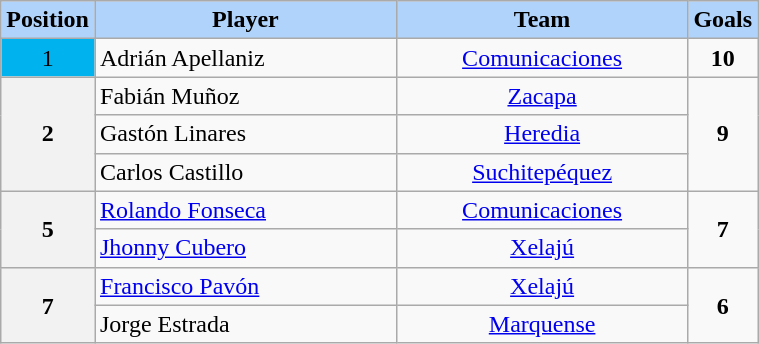<table class="wikitable" style="text-align:center" width=40%>
<tr>
<td bgcolor=#B0D3FB align="center" width= 5%><strong>Position</strong></td>
<td bgcolor=#B0D3FB align="center"><strong> Player</strong></td>
<td bgcolor=#B0D3FB align="center"><strong>Team</strong></td>
<td bgcolor=#B0D3FB align="center" width= 9%><strong>Goals</strong></td>
</tr>
<tr>
<td bgcolor=#00B2EE align="center" rowspan="1"><span>1</span></td>
<td align="left"> Adrián Apellaniz</td>
<td><a href='#'>Comunicaciones</a></td>
<td rowspan="1"><strong>10</strong></td>
</tr>
<tr>
<th rowspan="3">2</th>
<td align="left"> Fabián Muñoz</td>
<td><a href='#'>Zacapa</a></td>
<td rowspan="3"><strong>9</strong></td>
</tr>
<tr>
<td align="left"> Gastón Linares</td>
<td><a href='#'>Heredia</a></td>
</tr>
<tr>
<td align="left"> Carlos Castillo</td>
<td><a href='#'>Suchitepéquez</a></td>
</tr>
<tr>
<th rowspan="2">5</th>
<td align="left"> <a href='#'>Rolando Fonseca</a></td>
<td><a href='#'>Comunicaciones</a></td>
<td rowspan="2"><strong>7</strong></td>
</tr>
<tr>
<td align="left"> <a href='#'>Jhonny Cubero</a></td>
<td><a href='#'>Xelajú</a></td>
</tr>
<tr>
<th rowspan="2">7</th>
<td align="left"> <a href='#'>Francisco Pavón</a></td>
<td><a href='#'>Xelajú</a></td>
<td rowspan="2"><strong>6</strong></td>
</tr>
<tr>
<td align="left"> Jorge Estrada</td>
<td><a href='#'>Marquense</a></td>
</tr>
</table>
